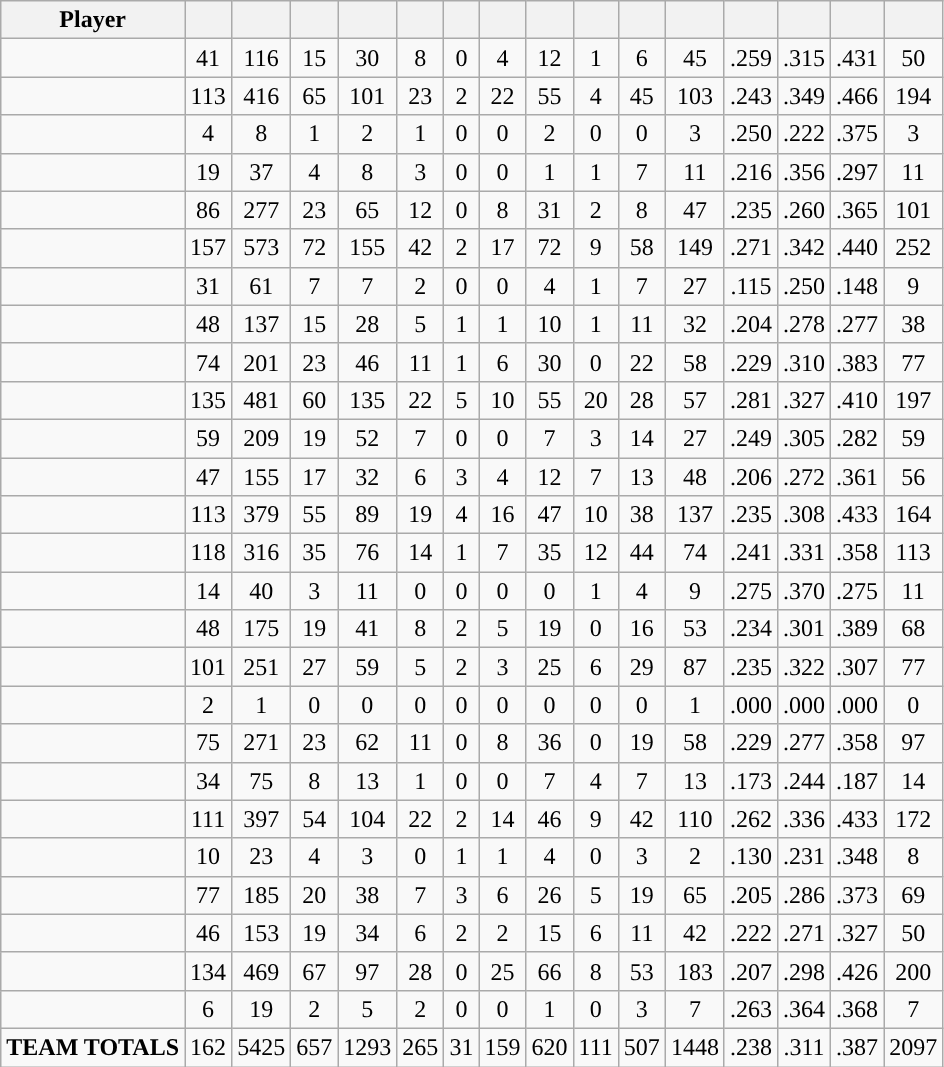<table class="wikitable sortable" style="text-align:center;">
<tr>
<th>Player</th>
<th></th>
<th></th>
<th></th>
<th></th>
<th></th>
<th></th>
<th></th>
<th></th>
<th></th>
<th></th>
<th></th>
<th></th>
<th></th>
<th></th>
<th></th>
</tr>
<tr>
<td align=left></td>
<td>41</td>
<td>116</td>
<td>15</td>
<td>30</td>
<td>8</td>
<td>0</td>
<td>4</td>
<td>12</td>
<td>1</td>
<td>6</td>
<td>45</td>
<td>.259</td>
<td>.315</td>
<td>.431</td>
<td>50</td>
</tr>
<tr>
<td align=left></td>
<td>113</td>
<td>416</td>
<td>65</td>
<td>101</td>
<td>23</td>
<td>2</td>
<td>22</td>
<td>55</td>
<td>4</td>
<td>45</td>
<td>103</td>
<td>.243</td>
<td>.349</td>
<td>.466</td>
<td>194</td>
</tr>
<tr>
<td align=left></td>
<td>4</td>
<td>8</td>
<td>1</td>
<td>2</td>
<td>1</td>
<td>0</td>
<td>0</td>
<td>2</td>
<td>0</td>
<td>0</td>
<td>3</td>
<td>.250</td>
<td>.222</td>
<td>.375</td>
<td>3</td>
</tr>
<tr>
<td align=left></td>
<td>19</td>
<td>37</td>
<td>4</td>
<td>8</td>
<td>3</td>
<td>0</td>
<td>0</td>
<td>1</td>
<td>1</td>
<td>7</td>
<td>11</td>
<td>.216</td>
<td>.356</td>
<td>.297</td>
<td>11</td>
</tr>
<tr>
<td align=left></td>
<td>86</td>
<td>277</td>
<td>23</td>
<td>65</td>
<td>12</td>
<td>0</td>
<td>8</td>
<td>31</td>
<td>2</td>
<td>8</td>
<td>47</td>
<td>.235</td>
<td>.260</td>
<td>.365</td>
<td>101</td>
</tr>
<tr>
<td align=left></td>
<td>157</td>
<td>573</td>
<td>72</td>
<td>155</td>
<td>42</td>
<td>2</td>
<td>17</td>
<td>72</td>
<td>9</td>
<td>58</td>
<td>149</td>
<td>.271</td>
<td>.342</td>
<td>.440</td>
<td>252</td>
</tr>
<tr>
<td align=left></td>
<td>31</td>
<td>61</td>
<td>7</td>
<td>7</td>
<td>2</td>
<td>0</td>
<td>0</td>
<td>4</td>
<td>1</td>
<td>7</td>
<td>27</td>
<td>.115</td>
<td>.250</td>
<td>.148</td>
<td>9</td>
</tr>
<tr>
<td align=left></td>
<td>48</td>
<td>137</td>
<td>15</td>
<td>28</td>
<td>5</td>
<td>1</td>
<td>1</td>
<td>10</td>
<td>1</td>
<td>11</td>
<td>32</td>
<td>.204</td>
<td>.278</td>
<td>.277</td>
<td>38</td>
</tr>
<tr>
<td align=left></td>
<td>74</td>
<td>201</td>
<td>23</td>
<td>46</td>
<td>11</td>
<td>1</td>
<td>6</td>
<td>30</td>
<td>0</td>
<td>22</td>
<td>58</td>
<td>.229</td>
<td>.310</td>
<td>.383</td>
<td>77</td>
</tr>
<tr>
<td align=left></td>
<td>135</td>
<td>481</td>
<td>60</td>
<td>135</td>
<td>22</td>
<td>5</td>
<td>10</td>
<td>55</td>
<td>20</td>
<td>28</td>
<td>57</td>
<td>.281</td>
<td>.327</td>
<td>.410</td>
<td>197</td>
</tr>
<tr>
<td align=left></td>
<td>59</td>
<td>209</td>
<td>19</td>
<td>52</td>
<td>7</td>
<td>0</td>
<td>0</td>
<td>7</td>
<td>3</td>
<td>14</td>
<td>27</td>
<td>.249</td>
<td>.305</td>
<td>.282</td>
<td>59</td>
</tr>
<tr>
<td align=left></td>
<td>47</td>
<td>155</td>
<td>17</td>
<td>32</td>
<td>6</td>
<td>3</td>
<td>4</td>
<td>12</td>
<td>7</td>
<td>13</td>
<td>48</td>
<td>.206</td>
<td>.272</td>
<td>.361</td>
<td>56</td>
</tr>
<tr>
<td align=left></td>
<td>113</td>
<td>379</td>
<td>55</td>
<td>89</td>
<td>19</td>
<td>4</td>
<td>16</td>
<td>47</td>
<td>10</td>
<td>38</td>
<td>137</td>
<td>.235</td>
<td>.308</td>
<td>.433</td>
<td>164</td>
</tr>
<tr>
<td align=left></td>
<td>118</td>
<td>316</td>
<td>35</td>
<td>76</td>
<td>14</td>
<td>1</td>
<td>7</td>
<td>35</td>
<td>12</td>
<td>44</td>
<td>74</td>
<td>.241</td>
<td>.331</td>
<td>.358</td>
<td>113</td>
</tr>
<tr>
<td align=left></td>
<td>14</td>
<td>40</td>
<td>3</td>
<td>11</td>
<td>0</td>
<td>0</td>
<td>0</td>
<td>0</td>
<td>1</td>
<td>4</td>
<td>9</td>
<td>.275</td>
<td>.370</td>
<td>.275</td>
<td>11</td>
</tr>
<tr>
<td align=left></td>
<td>48</td>
<td>175</td>
<td>19</td>
<td>41</td>
<td>8</td>
<td>2</td>
<td>5</td>
<td>19</td>
<td>0</td>
<td>16</td>
<td>53</td>
<td>.234</td>
<td>.301</td>
<td>.389</td>
<td>68</td>
</tr>
<tr>
<td align=left></td>
<td>101</td>
<td>251</td>
<td>27</td>
<td>59</td>
<td>5</td>
<td>2</td>
<td>3</td>
<td>25</td>
<td>6</td>
<td>29</td>
<td>87</td>
<td>.235</td>
<td>.322</td>
<td>.307</td>
<td>77</td>
</tr>
<tr>
<td align=left></td>
<td>2</td>
<td>1</td>
<td>0</td>
<td>0</td>
<td>0</td>
<td>0</td>
<td>0</td>
<td>0</td>
<td>0</td>
<td>0</td>
<td>1</td>
<td>.000</td>
<td>.000</td>
<td>.000</td>
<td>0</td>
</tr>
<tr>
<td align=left></td>
<td>75</td>
<td>271</td>
<td>23</td>
<td>62</td>
<td>11</td>
<td>0</td>
<td>8</td>
<td>36</td>
<td>0</td>
<td>19</td>
<td>58</td>
<td>.229</td>
<td>.277</td>
<td>.358</td>
<td>97</td>
</tr>
<tr>
<td align=left></td>
<td>34</td>
<td>75</td>
<td>8</td>
<td>13</td>
<td>1</td>
<td>0</td>
<td>0</td>
<td>7</td>
<td>4</td>
<td>7</td>
<td>13</td>
<td>.173</td>
<td>.244</td>
<td>.187</td>
<td>14</td>
</tr>
<tr>
<td align=left></td>
<td>111</td>
<td>397</td>
<td>54</td>
<td>104</td>
<td>22</td>
<td>2</td>
<td>14</td>
<td>46</td>
<td>9</td>
<td>42</td>
<td>110</td>
<td>.262</td>
<td>.336</td>
<td>.433</td>
<td>172</td>
</tr>
<tr>
<td align=left></td>
<td>10</td>
<td>23</td>
<td>4</td>
<td>3</td>
<td>0</td>
<td>1</td>
<td>1</td>
<td>4</td>
<td>0</td>
<td>3</td>
<td>2</td>
<td>.130</td>
<td>.231</td>
<td>.348</td>
<td>8</td>
</tr>
<tr>
<td align=left></td>
<td>77</td>
<td>185</td>
<td>20</td>
<td>38</td>
<td>7</td>
<td>3</td>
<td>6</td>
<td>26</td>
<td>5</td>
<td>19</td>
<td>65</td>
<td>.205</td>
<td>.286</td>
<td>.373</td>
<td>69</td>
</tr>
<tr>
<td align=left></td>
<td>46</td>
<td>153</td>
<td>19</td>
<td>34</td>
<td>6</td>
<td>2</td>
<td>2</td>
<td>15</td>
<td>6</td>
<td>11</td>
<td>42</td>
<td>.222</td>
<td>.271</td>
<td>.327</td>
<td>50</td>
</tr>
<tr>
<td align=left></td>
<td>134</td>
<td>469</td>
<td>67</td>
<td>97</td>
<td>28</td>
<td>0</td>
<td>25</td>
<td>66</td>
<td>8</td>
<td>53</td>
<td>183</td>
<td>.207</td>
<td>.298</td>
<td>.426</td>
<td>200</td>
</tr>
<tr>
<td align=left></td>
<td>6</td>
<td>19</td>
<td>2</td>
<td>5</td>
<td>2</td>
<td>0</td>
<td>0</td>
<td>1</td>
<td>0</td>
<td>3</td>
<td>7</td>
<td>.263</td>
<td>.364</td>
<td>.368</td>
<td>7</td>
</tr>
<tr class="sortbottom">
<td align="left"><strong>TEAM TOTALS</strong></td>
<td>162</td>
<td>5425</td>
<td>657</td>
<td>1293</td>
<td>265</td>
<td>31</td>
<td>159</td>
<td>620</td>
<td>111</td>
<td>507</td>
<td>1448</td>
<td>.238</td>
<td>.311</td>
<td>.387</td>
<td>2097</td>
</tr>
</table>
